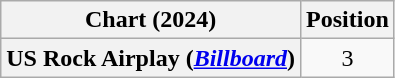<table class="wikitable plainrowheaders" style="text-align:center">
<tr>
<th scope="col">Chart (2024)</th>
<th scope="col">Position</th>
</tr>
<tr>
<th scope="row">US Rock Airplay (<em><a href='#'>Billboard</a></em>)</th>
<td>3</td>
</tr>
</table>
